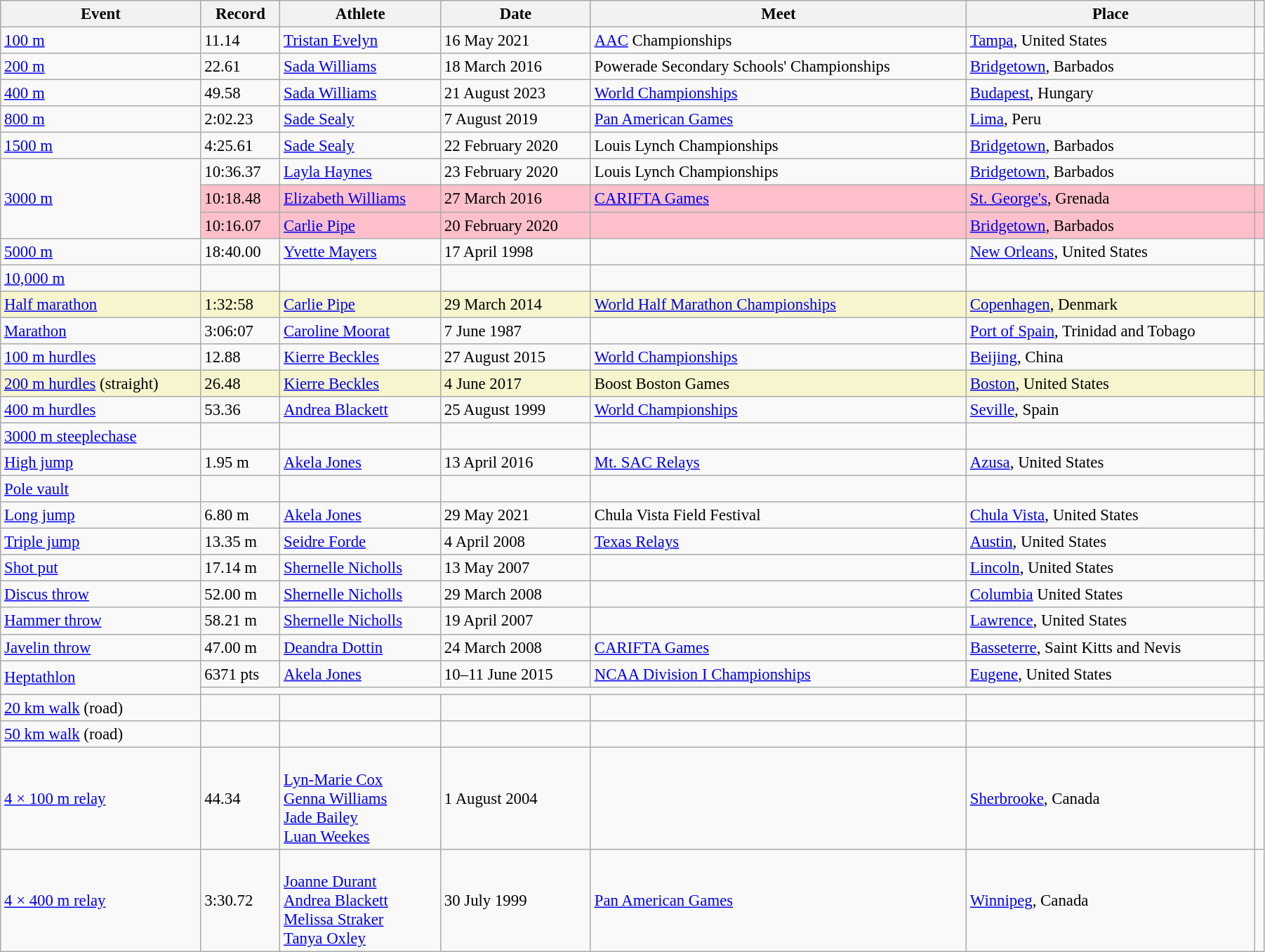<table class="wikitable" style="font-size:95%; width: 95%;">
<tr>
<th>Event</th>
<th>Record</th>
<th>Athlete</th>
<th>Date</th>
<th>Meet</th>
<th>Place</th>
<th></th>
</tr>
<tr>
<td><a href='#'>100 m</a></td>
<td>11.14 </td>
<td><a href='#'>Tristan Evelyn</a></td>
<td>16 May 2021</td>
<td><a href='#'>AAC</a> Championships</td>
<td><a href='#'>Tampa</a>, United States</td>
<td></td>
</tr>
<tr>
<td><a href='#'>200 m</a></td>
<td>22.61 </td>
<td><a href='#'>Sada Williams</a></td>
<td>18 March 2016</td>
<td>Powerade Secondary Schools' Championships</td>
<td><a href='#'>Bridgetown</a>, Barbados</td>
<td></td>
</tr>
<tr>
<td><a href='#'>400 m</a></td>
<td>49.58</td>
<td><a href='#'>Sada Williams</a></td>
<td>21 August 2023</td>
<td><a href='#'>World Championships</a></td>
<td><a href='#'>Budapest</a>, Hungary</td>
<td></td>
</tr>
<tr>
<td><a href='#'>800 m</a></td>
<td>2:02.23</td>
<td><a href='#'>Sade Sealy</a></td>
<td>7 August 2019</td>
<td><a href='#'>Pan American Games</a></td>
<td><a href='#'>Lima</a>, Peru</td>
<td></td>
</tr>
<tr>
<td><a href='#'>1500 m</a></td>
<td>4:25.61</td>
<td><a href='#'>Sade Sealy</a></td>
<td>22 February 2020</td>
<td>Louis Lynch Championships</td>
<td><a href='#'>Bridgetown</a>, Barbados</td>
<td></td>
</tr>
<tr>
<td rowspan=3><a href='#'>3000 m</a></td>
<td>10:36.37</td>
<td><a href='#'>Layla Haynes</a></td>
<td>23 February 2020</td>
<td>Louis Lynch Championships</td>
<td><a href='#'>Bridgetown</a>, Barbados</td>
<td></td>
</tr>
<tr style="background:pink">
<td>10:18.48</td>
<td><a href='#'>Elizabeth Williams</a></td>
<td>27 March 2016</td>
<td><a href='#'>CARIFTA Games</a></td>
<td><a href='#'>St. George's</a>, Grenada</td>
<td></td>
</tr>
<tr style="background:pink">
<td>10:16.07</td>
<td><a href='#'>Carlie Pipe</a></td>
<td>20 February 2020</td>
<td></td>
<td><a href='#'>Bridgetown</a>, Barbados</td>
<td></td>
</tr>
<tr>
<td><a href='#'>5000 m</a></td>
<td>18:40.00</td>
<td><a href='#'>Yvette Mayers</a></td>
<td>17 April 1998</td>
<td></td>
<td><a href='#'>New Orleans</a>, United States</td>
<td></td>
</tr>
<tr>
<td><a href='#'>10,000 m</a></td>
<td></td>
<td></td>
<td></td>
<td></td>
<td></td>
<td></td>
</tr>
<tr style="background:#f6F5CE;">
<td><a href='#'>Half marathon</a></td>
<td>1:32:58</td>
<td><a href='#'>Carlie Pipe</a></td>
<td>29 March 2014</td>
<td><a href='#'>World Half Marathon Championships</a></td>
<td><a href='#'>Copenhagen</a>, Denmark</td>
<td></td>
</tr>
<tr>
<td><a href='#'>Marathon</a></td>
<td>3:06:07</td>
<td><a href='#'>Caroline Moorat</a></td>
<td>7 June 1987</td>
<td></td>
<td><a href='#'>Port of Spain</a>, Trinidad and Tobago</td>
<td></td>
</tr>
<tr>
<td><a href='#'>100 m hurdles</a></td>
<td>12.88 </td>
<td><a href='#'>Kierre Beckles</a></td>
<td>27 August 2015</td>
<td><a href='#'>World Championships</a></td>
<td><a href='#'>Beijing</a>, China</td>
<td></td>
</tr>
<tr style="background:#f6F5CE;">
<td><a href='#'>200 m hurdles</a> (straight)</td>
<td>26.48 </td>
<td><a href='#'>Kierre Beckles</a></td>
<td>4 June 2017</td>
<td>Boost Boston Games</td>
<td><a href='#'>Boston</a>, United States</td>
<td></td>
</tr>
<tr>
<td><a href='#'>400 m hurdles</a></td>
<td>53.36</td>
<td><a href='#'>Andrea Blackett</a></td>
<td>25 August 1999</td>
<td><a href='#'>World Championships</a></td>
<td><a href='#'>Seville</a>, Spain</td>
<td></td>
</tr>
<tr>
<td><a href='#'>3000 m steeplechase</a></td>
<td></td>
<td></td>
<td></td>
<td></td>
<td></td>
<td></td>
</tr>
<tr>
<td><a href='#'>High jump</a></td>
<td>1.95 m</td>
<td><a href='#'>Akela Jones</a></td>
<td>13 April 2016</td>
<td><a href='#'>Mt. SAC Relays</a></td>
<td><a href='#'>Azusa</a>, United States</td>
<td></td>
</tr>
<tr>
<td><a href='#'>Pole vault</a></td>
<td></td>
<td></td>
<td></td>
<td></td>
<td></td>
<td></td>
</tr>
<tr>
<td><a href='#'>Long jump</a></td>
<td>6.80 m </td>
<td><a href='#'>Akela Jones</a></td>
<td>29 May 2021</td>
<td>Chula Vista Field Festival</td>
<td><a href='#'>Chula Vista</a>, United States</td>
<td></td>
</tr>
<tr>
<td><a href='#'>Triple jump</a></td>
<td>13.35 m </td>
<td><a href='#'>Seidre Forde</a></td>
<td>4 April 2008</td>
<td><a href='#'>Texas Relays</a></td>
<td><a href='#'>Austin</a>, United States</td>
<td></td>
</tr>
<tr>
<td><a href='#'>Shot put</a></td>
<td>17.14 m</td>
<td><a href='#'>Shernelle Nicholls</a></td>
<td>13 May 2007</td>
<td></td>
<td><a href='#'>Lincoln</a>, United States</td>
<td></td>
</tr>
<tr>
<td><a href='#'>Discus throw</a></td>
<td>52.00 m</td>
<td><a href='#'>Shernelle Nicholls</a></td>
<td>29 March 2008</td>
<td></td>
<td><a href='#'>Columbia</a> United States</td>
<td></td>
</tr>
<tr>
<td><a href='#'>Hammer throw</a></td>
<td>58.21 m</td>
<td><a href='#'>Shernelle Nicholls</a></td>
<td>19 April 2007</td>
<td></td>
<td><a href='#'>Lawrence</a>, United States</td>
<td></td>
</tr>
<tr>
<td><a href='#'>Javelin throw</a></td>
<td>47.00 m</td>
<td><a href='#'>Deandra Dottin</a></td>
<td>24 March 2008</td>
<td><a href='#'>CARIFTA Games</a></td>
<td><a href='#'>Basseterre</a>, Saint Kitts and Nevis</td>
<td></td>
</tr>
<tr>
<td rowspan=2><a href='#'>Heptathlon</a></td>
<td>6371 pts</td>
<td><a href='#'>Akela Jones</a></td>
<td>10–11 June 2015</td>
<td><a href='#'>NCAA Division I Championships</a></td>
<td><a href='#'>Eugene</a>, United States</td>
<td></td>
</tr>
<tr>
<td colspan=5></td>
<td></td>
</tr>
<tr>
<td><a href='#'>20 km walk</a> (road)</td>
<td></td>
<td></td>
<td></td>
<td></td>
<td></td>
<td></td>
</tr>
<tr>
<td><a href='#'>50 km walk</a> (road)</td>
<td></td>
<td></td>
<td></td>
<td></td>
<td></td>
<td></td>
</tr>
<tr>
<td><a href='#'>4 × 100 m relay</a></td>
<td>44.34</td>
<td><br><a href='#'>Lyn-Marie Cox</a><br><a href='#'>Genna Williams</a><br><a href='#'>Jade Bailey</a><br><a href='#'>Luan Weekes</a></td>
<td>1 August 2004</td>
<td></td>
<td><a href='#'>Sherbrooke</a>, Canada</td>
<td></td>
</tr>
<tr>
<td><a href='#'>4 × 400 m relay</a></td>
<td>3:30.72</td>
<td><br><a href='#'>Joanne Durant</a><br><a href='#'>Andrea Blackett</a><br><a href='#'>Melissa Straker</a><br><a href='#'>Tanya Oxley</a></td>
<td>30 July 1999</td>
<td><a href='#'>Pan American Games</a></td>
<td><a href='#'>Winnipeg</a>, Canada</td>
<td></td>
</tr>
</table>
